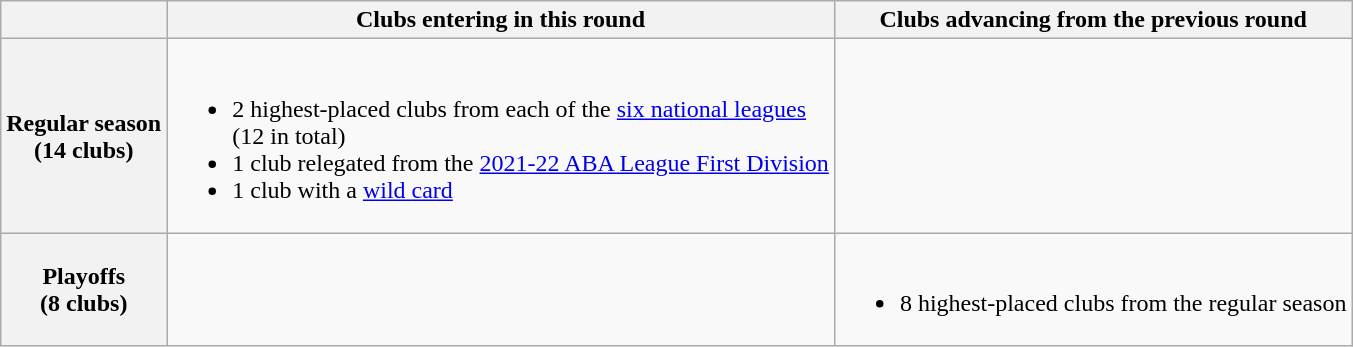<table class="wikitable">
<tr>
<th></th>
<th>Clubs entering in this round</th>
<th>Clubs advancing from the previous round</th>
</tr>
<tr>
<th>Regular season<br>(14 clubs)</th>
<td><br><ul><li>2 highest-placed clubs from each of the <a href='#'>six national leagues</a> <br>(12 in total)</li><li>1 club relegated from the <a href='#'>2021-22 ABA League First Division</a></li><li>1 club with a <a href='#'>wild card</a></li></ul></td>
<td></td>
</tr>
<tr>
<th>Playoffs<br>(8 clubs)</th>
<td></td>
<td><br><ul><li>8 highest-placed clubs from the regular season</li></ul></td>
</tr>
</table>
